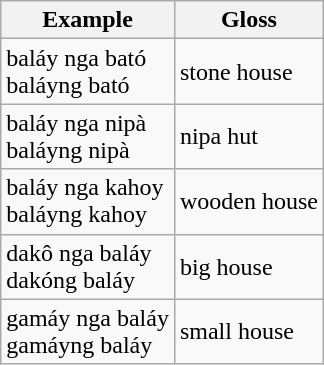<table class="wikitable">
<tr>
<th>Example</th>
<th>Gloss</th>
</tr>
<tr>
<td>baláy nga bató<br>baláyng bató</td>
<td>stone house</td>
</tr>
<tr>
<td>baláy nga nipà<br>baláyng nipà</td>
<td>nipa hut</td>
</tr>
<tr>
<td>baláy nga kahoy<br>baláyng kahoy</td>
<td>wooden house</td>
</tr>
<tr>
<td>dakô nga baláy<br>dakóng baláy</td>
<td>big house</td>
</tr>
<tr>
<td>gamáy nga baláy<br>gamáyng baláy</td>
<td>small house</td>
</tr>
</table>
